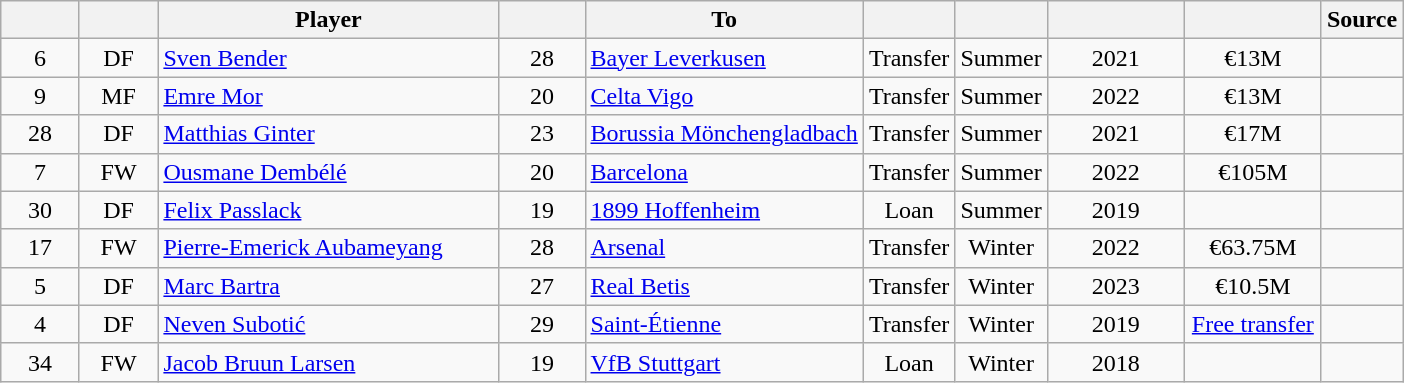<table class="wikitable" style="text-align:center">
<tr>
<th style="width:45px;"></th>
<th style="width:45px;"></th>
<th style="width:220px;">Player</th>
<th style="width:50px;"></th>
<th>To</th>
<th></th>
<th></th>
<th style="width:84px;"></th>
<th style="width:84px;"></th>
<th>Source</th>
</tr>
<tr>
<td>6</td>
<td>DF</td>
<td align="left"> <a href='#'>Sven Bender</a></td>
<td>28</td>
<td style="text-align:left"> <a href='#'>Bayer Leverkusen</a></td>
<td>Transfer</td>
<td>Summer</td>
<td>2021</td>
<td>€13M</td>
<td></td>
</tr>
<tr>
<td>9</td>
<td>MF</td>
<td align="left"> <a href='#'>Emre Mor</a></td>
<td>20</td>
<td style="text-align:left"> <a href='#'>Celta Vigo</a></td>
<td>Transfer</td>
<td>Summer</td>
<td>2022</td>
<td>€13M</td>
<td></td>
</tr>
<tr>
<td>28</td>
<td>DF</td>
<td align="left"> <a href='#'>Matthias Ginter</a></td>
<td>23</td>
<td style="text-align:left"> <a href='#'>Borussia Mönchengladbach</a></td>
<td>Transfer</td>
<td>Summer</td>
<td>2021</td>
<td>€17M</td>
<td> </td>
</tr>
<tr>
<td>7</td>
<td>FW</td>
<td align="left"> <a href='#'>Ousmane Dembélé</a></td>
<td>20</td>
<td style="text-align:left"> <a href='#'>Barcelona</a></td>
<td>Transfer</td>
<td>Summer</td>
<td>2022</td>
<td>€105M</td>
<td></td>
</tr>
<tr>
<td>30</td>
<td>DF</td>
<td align="left"> <a href='#'>Felix Passlack</a></td>
<td>19</td>
<td style="text-align:left"> <a href='#'>1899 Hoffenheim</a></td>
<td>Loan</td>
<td>Summer</td>
<td>2019</td>
<td></td>
<td></td>
</tr>
<tr>
<td>17</td>
<td>FW</td>
<td align="left"> <a href='#'>Pierre-Emerick Aubameyang</a></td>
<td>28</td>
<td style="text-align:left"> <a href='#'>Arsenal</a></td>
<td>Transfer</td>
<td>Winter</td>
<td>2022</td>
<td>€63.75M</td>
<td></td>
</tr>
<tr>
<td>5</td>
<td>DF</td>
<td align="left"> <a href='#'>Marc Bartra</a></td>
<td>27</td>
<td style="text-align:left"> <a href='#'>Real Betis</a></td>
<td>Transfer</td>
<td>Winter</td>
<td>2023</td>
<td>€10.5M</td>
<td></td>
</tr>
<tr>
<td>4</td>
<td>DF</td>
<td align="left"> <a href='#'>Neven Subotić</a></td>
<td>29</td>
<td style="text-align:left"> <a href='#'>Saint-Étienne</a></td>
<td>Transfer</td>
<td>Winter</td>
<td>2019</td>
<td><a href='#'>Free transfer</a></td>
<td></td>
</tr>
<tr>
<td>34</td>
<td>FW</td>
<td align="left"> <a href='#'>Jacob Bruun Larsen</a></td>
<td>19</td>
<td style="text-align:left"> <a href='#'>VfB Stuttgart</a></td>
<td>Loan</td>
<td>Winter</td>
<td>2018</td>
<td></td>
<td></td>
</tr>
</table>
